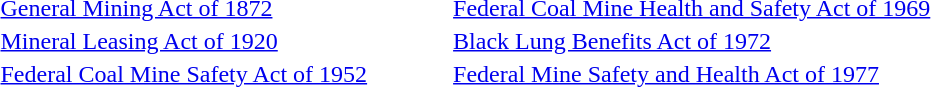<table style="width: 55%; ; border: none; text-align: left;">
<tr>
<td><a href='#'>General Mining Act of 1872</a></td>
<td><a href='#'>Federal Coal Mine Health and Safety Act of 1969</a></td>
</tr>
<tr>
<td><a href='#'>Mineral Leasing Act of 1920</a></td>
<td><a href='#'>Black Lung Benefits Act of 1972</a></td>
</tr>
<tr>
<td><a href='#'>Federal Coal Mine Safety Act of 1952</a></td>
<td><a href='#'>Federal Mine Safety and Health Act of 1977</a></td>
</tr>
</table>
